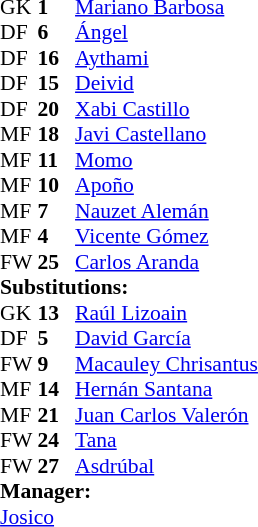<table style="font-size: 90%" cellspacing="0" cellpadding="0" align="center">
<tr>
<th width=25></th>
<th width=25></th>
</tr>
<tr>
<td>GK</td>
<td><strong>1</strong></td>
<td> <a href='#'>Mariano Barbosa</a></td>
</tr>
<tr>
<td>DF</td>
<td><strong>6</strong></td>
<td> <a href='#'>Ángel</a></td>
</tr>
<tr>
<td>DF</td>
<td><strong>16</strong></td>
<td> <a href='#'>Aythami</a></td>
</tr>
<tr>
<td>DF</td>
<td><strong>15</strong></td>
<td> <a href='#'>Deivid</a></td>
</tr>
<tr>
<td>DF</td>
<td><strong>20</strong></td>
<td> <a href='#'>Xabi Castillo</a></td>
</tr>
<tr>
<td>MF</td>
<td><strong>18</strong></td>
<td> <a href='#'>Javi Castellano</a></td>
</tr>
<tr>
<td>MF</td>
<td><strong>11</strong></td>
<td> <a href='#'>Momo</a></td>
</tr>
<tr>
<td>MF</td>
<td><strong>10</strong></td>
<td> <a href='#'>Apoño</a></td>
</tr>
<tr>
<td>MF</td>
<td><strong>7</strong></td>
<td> <a href='#'>Nauzet Alemán</a></td>
<td></td>
<td></td>
</tr>
<tr>
<td>MF</td>
<td><strong>4</strong></td>
<td> <a href='#'>Vicente Gómez</a></td>
<td></td>
<td></td>
</tr>
<tr>
<td>FW</td>
<td><strong>25</strong></td>
<td> <a href='#'>Carlos Aranda</a></td>
<td></td>
<td></td>
</tr>
<tr>
<td colspan=3><strong>Substitutions:</strong></td>
</tr>
<tr>
<td>GK</td>
<td><strong>13</strong></td>
<td> <a href='#'>Raúl Lizoain</a></td>
</tr>
<tr>
<td>DF</td>
<td><strong>5</strong></td>
<td> <a href='#'>David García</a></td>
</tr>
<tr>
<td>FW</td>
<td><strong>9</strong></td>
<td> <a href='#'>Macauley Chrisantus</a></td>
<td></td>
<td></td>
</tr>
<tr>
<td>MF</td>
<td><strong>14</strong></td>
<td> <a href='#'>Hernán Santana</a></td>
</tr>
<tr>
<td>MF</td>
<td><strong>21</strong></td>
<td> <a href='#'>Juan Carlos Valerón</a></td>
<td></td>
<td></td>
</tr>
<tr>
<td>FW</td>
<td><strong>24</strong></td>
<td> <a href='#'>Tana</a></td>
</tr>
<tr>
<td>FW</td>
<td><strong>27</strong></td>
<td> <a href='#'>Asdrúbal</a></td>
<td></td>
<td></td>
</tr>
<tr>
<td colspan=3><strong>Manager:</strong></td>
</tr>
<tr>
<td colspan=3> <a href='#'>Josico</a></td>
</tr>
</table>
